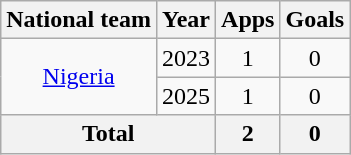<table class="wikitable" style="text-align:center">
<tr>
<th>National team</th>
<th>Year</th>
<th>Apps</th>
<th>Goals</th>
</tr>
<tr>
<td rowspan="2"><a href='#'>Nigeria</a></td>
<td>2023</td>
<td>1</td>
<td>0</td>
</tr>
<tr>
<td>2025</td>
<td>1</td>
<td>0</td>
</tr>
<tr>
<th colspan="2">Total</th>
<th>2</th>
<th>0</th>
</tr>
</table>
